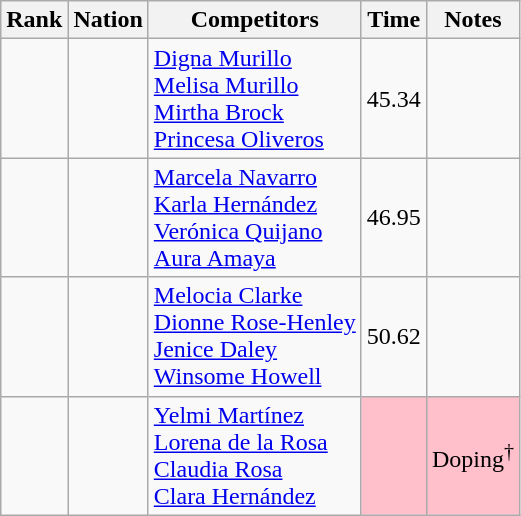<table class="wikitable sortable" style="text-align:center">
<tr>
<th>Rank</th>
<th>Nation</th>
<th>Competitors</th>
<th>Time</th>
<th>Notes</th>
</tr>
<tr>
<td></td>
<td align=left></td>
<td align=left><a href='#'>Digna Murillo</a><br><a href='#'>Melisa Murillo</a><br><a href='#'>Mirtha Brock</a><br><a href='#'>Princesa Oliveros</a><br></td>
<td>45.34</td>
<td></td>
</tr>
<tr>
<td></td>
<td align=left></td>
<td align=left><a href='#'>Marcela Navarro</a><br><a href='#'>Karla Hernández</a><br><a href='#'>Verónica Quijano</a><br><a href='#'>Aura Amaya</a><br></td>
<td>46.95</td>
<td></td>
</tr>
<tr>
<td></td>
<td align=left></td>
<td align=left><a href='#'>Melocia Clarke</a><br><a href='#'>Dionne Rose-Henley</a><br><a href='#'>Jenice Daley</a><br><a href='#'>Winsome Howell</a><br></td>
<td>50.62</td>
<td></td>
</tr>
<tr>
<td></td>
<td align=left></td>
<td align=left><a href='#'>Yelmi Martínez</a><br><a href='#'>Lorena de la Rosa</a><br><a href='#'>Claudia Rosa</a><br><a href='#'>Clara Hernández</a><br></td>
<td bgcolor=pink></td>
<td bgcolor=pink>Doping<sup>†</sup></td>
</tr>
</table>
